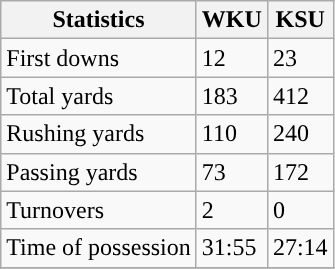<table class="wikitable" style="float: left;">
<tr>
<th>Statistics</th>
<th>WKU</th>
<th>KSU</th>
</tr>
<tr>
<td>First downs</td>
<td>12</td>
<td>23</td>
</tr>
<tr>
<td>Total yards</td>
<td>183</td>
<td>412</td>
</tr>
<tr>
<td>Rushing yards</td>
<td>110</td>
<td>240</td>
</tr>
<tr>
<td>Passing yards</td>
<td>73</td>
<td>172</td>
</tr>
<tr>
<td>Turnovers</td>
<td>2</td>
<td>0</td>
</tr>
<tr>
<td>Time of possession</td>
<td>31:55</td>
<td>27:14</td>
</tr>
<tr>
</tr>
</table>
